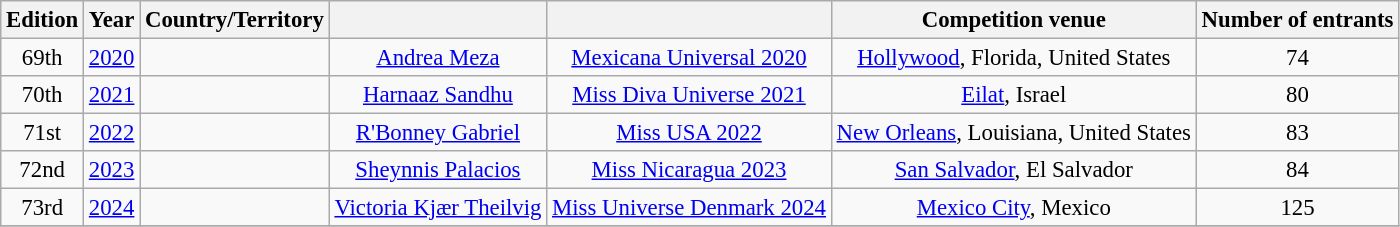<table class="wikitable " style="font-size: 95%; text-align:center;">
<tr>
<th>Edition</th>
<th>Year</th>
<th>Country/Territory</th>
<th></th>
<th></th>
<th>Competition venue</th>
<th>Number of entrants</th>
</tr>
<tr>
<td>69th</td>
<td><a href='#'>2020</a></td>
<td></td>
<td><a href='#'>Andrea Meza</a></td>
<td><a href='#'>Mexicana Universal 2020</a></td>
<td><a href='#'>Hollywood</a>, Florida, United States</td>
<td>74</td>
</tr>
<tr>
<td>70th</td>
<td><a href='#'>2021</a></td>
<td></td>
<td><a href='#'>Harnaaz Sandhu</a></td>
<td><a href='#'>Miss Diva Universe 2021</a></td>
<td><a href='#'>Eilat</a>, Israel</td>
<td>80</td>
</tr>
<tr>
<td>71st</td>
<td><a href='#'>2022</a></td>
<td></td>
<td><a href='#'>R'Bonney Gabriel</a></td>
<td><a href='#'>Miss USA 2022</a></td>
<td><a href='#'>New Orleans</a>, Louisiana, United States</td>
<td>83</td>
</tr>
<tr>
<td>72nd</td>
<td><a href='#'>2023</a></td>
<td></td>
<td><a href='#'>Sheynnis Palacios</a></td>
<td><a href='#'>Miss Nicaragua 2023</a></td>
<td><a href='#'>San Salvador</a>, El Salvador</td>
<td>84</td>
</tr>
<tr>
<td>73rd</td>
<td><a href='#'>2024</a></td>
<td></td>
<td><a href='#'>Victoria Kjær Theilvig</a></td>
<td><a href='#'>Miss Universe Denmark 2024</a></td>
<td><a href='#'>Mexico City</a>, Mexico</td>
<td>125</td>
</tr>
<tr>
</tr>
</table>
